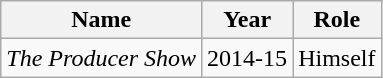<table class="wikitable">
<tr>
<th>Name</th>
<th>Year</th>
<th>Role</th>
</tr>
<tr>
<td><em>The Producer Show</em></td>
<td>2014-15</td>
<td>Himself</td>
</tr>
</table>
